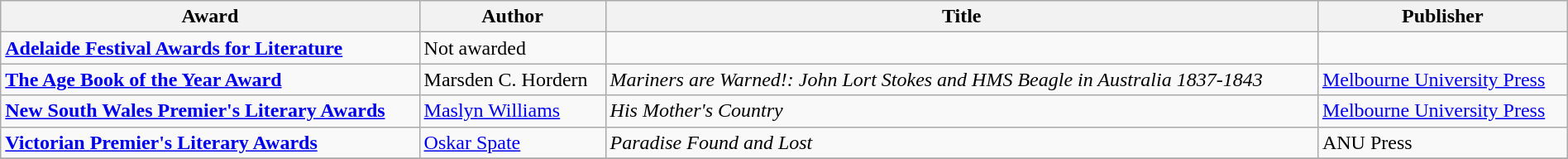<table class="wikitable" width=100%>
<tr>
<th>Award</th>
<th>Author</th>
<th>Title</th>
<th>Publisher</th>
</tr>
<tr>
<td><strong><a href='#'>Adelaide Festival Awards for Literature</a></strong></td>
<td>Not awarded</td>
<td></td>
<td></td>
</tr>
<tr>
<td><strong><a href='#'>The Age Book of the Year Award</a></strong></td>
<td>Marsden C. Hordern</td>
<td><em>Mariners are Warned!: John Lort Stokes and HMS Beagle in Australia 1837-1843</em></td>
<td><a href='#'>Melbourne University Press</a></td>
</tr>
<tr>
<td><strong><a href='#'>New South Wales Premier's Literary Awards</a></strong></td>
<td><a href='#'>Maslyn Williams</a></td>
<td><em>His Mother's Country</em></td>
<td><a href='#'>Melbourne University Press</a></td>
</tr>
<tr>
<td><strong><a href='#'>Victorian Premier's Literary Awards</a></strong></td>
<td><a href='#'>Oskar Spate</a></td>
<td><em>Paradise Found and Lost</em></td>
<td>ANU Press</td>
</tr>
<tr>
</tr>
</table>
